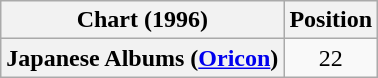<table class="wikitable plainrowheaders" style="text-align:center">
<tr>
<th scope="col">Chart (1996)</th>
<th scope="col">Position</th>
</tr>
<tr>
<th scope="row">Japanese Albums (<a href='#'>Oricon</a>)</th>
<td>22</td>
</tr>
</table>
